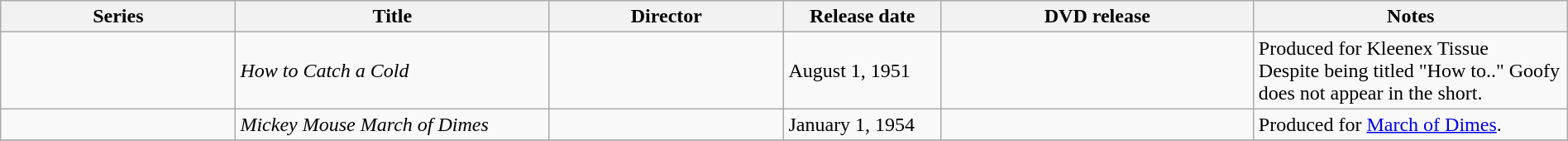<table class="wikitable" style="width:100%;">
<tr>
<th style="width:15%;">Series</th>
<th style="width:20%;">Title</th>
<th style="width:15%;">Director</th>
<th style="width:10%;">Release date</th>
<th style="width:20%;">DVD release</th>
<th style="width:20%;">Notes</th>
</tr>
<tr>
<td></td>
<td><em>How to Catch a Cold</em></td>
<td></td>
<td>August 1, 1951</td>
<td></td>
<td>Produced for Kleenex Tissue <br> Despite being titled "How to.." Goofy does not appear in the short.</td>
</tr>
<tr>
<td></td>
<td><em>Mickey Mouse March of Dimes</em></td>
<td></td>
<td>January 1, 1954</td>
<td></td>
<td>Produced for <a href='#'>March of Dimes</a>.</td>
</tr>
<tr>
</tr>
</table>
